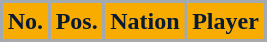<table class="wikitable sortable">
<tr>
<th style="background:#F9AC00; color:#071A35; border:2px solid #A2A9B1;" scope="col">No.</th>
<th style="background:#F9AC00; color:#071A35; border:2px solid #A2A9B1;" scope="col">Pos.</th>
<th style="background:#F9AC00; color:#071A35; border:2px solid #A2A9B1;" scope="col">Nation</th>
<th style="background:#F9AC00; color:#071A35; border:2px solid #A2A9B1;" scope="col">Player</th>
</tr>
<tr>
</tr>
</table>
